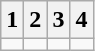<table class="wikitable">
<tr>
<th>1</th>
<th>2</th>
<th>3</th>
<th>4</th>
</tr>
<tr>
<td></td>
<td></td>
<td></td>
<td></td>
</tr>
</table>
